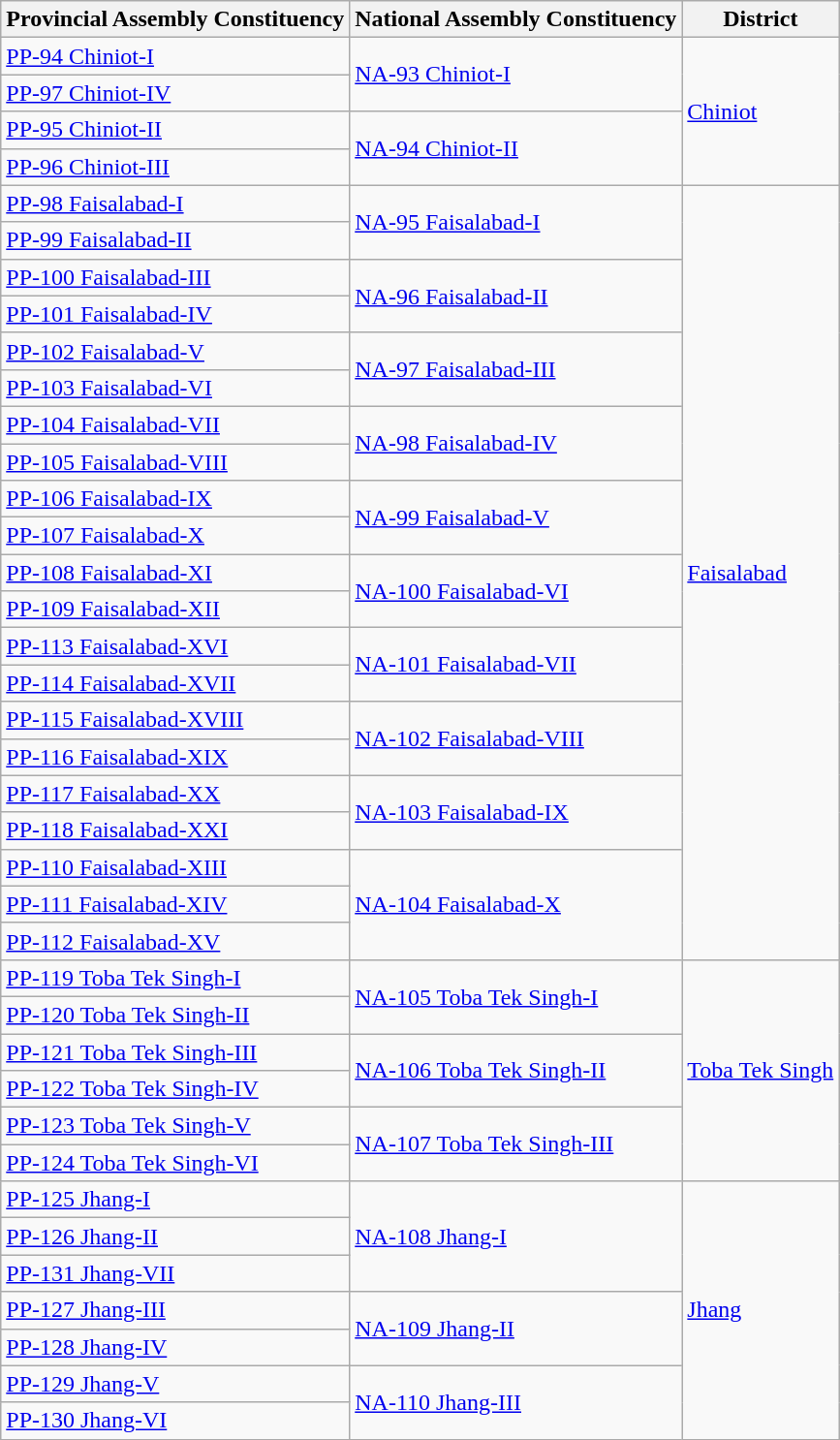<table class="wikitable sortable static-row-numbers static-row-header-hash">
<tr>
<th>Provincial Assembly Constituency</th>
<th>National Assembly Constituency</th>
<th>District</th>
</tr>
<tr>
<td><a href='#'>PP-94 Chiniot-I</a></td>
<td rowspan="2"><a href='#'>NA-93 Chiniot-I</a></td>
<td rowspan="4"><a href='#'>Chiniot</a></td>
</tr>
<tr>
<td><a href='#'>PP-97 Chiniot-IV</a></td>
</tr>
<tr>
<td><a href='#'>PP-95 Chiniot-II</a></td>
<td rowspan="2"><a href='#'>NA-94 Chiniot-II</a></td>
</tr>
<tr>
<td><a href='#'>PP-96 Chiniot-III</a></td>
</tr>
<tr>
<td><a href='#'>PP-98 Faisalabad-I</a></td>
<td rowspan="2"><a href='#'>NA-95 Faisalabad-I</a></td>
<td rowspan="21"><a href='#'>Faisalabad</a></td>
</tr>
<tr>
<td><a href='#'>PP-99 Faisalabad-II</a></td>
</tr>
<tr>
<td><a href='#'>PP-100 Faisalabad-III</a></td>
<td rowspan="2"><a href='#'>NA-96 Faisalabad-II</a></td>
</tr>
<tr>
<td><a href='#'>PP-101 Faisalabad-IV</a></td>
</tr>
<tr>
<td><a href='#'>PP-102 Faisalabad-V</a></td>
<td rowspan="2"><a href='#'>NA-97 Faisalabad-III</a></td>
</tr>
<tr>
<td><a href='#'>PP-103 Faisalabad-VI</a></td>
</tr>
<tr>
<td><a href='#'>PP-104 Faisalabad-VII</a></td>
<td rowspan="2"><a href='#'>NA-98 Faisalabad-IV</a></td>
</tr>
<tr>
<td><a href='#'>PP-105 Faisalabad-VIII</a></td>
</tr>
<tr>
<td><a href='#'>PP-106 Faisalabad-IX</a></td>
<td rowspan="2"><a href='#'>NA-99 Faisalabad-V</a></td>
</tr>
<tr>
<td><a href='#'>PP-107 Faisalabad-X</a></td>
</tr>
<tr>
<td><a href='#'>PP-108 Faisalabad-XI</a></td>
<td rowspan="2"><a href='#'>NA-100 Faisalabad-VI</a></td>
</tr>
<tr>
<td><a href='#'>PP-109 Faisalabad-XII</a></td>
</tr>
<tr>
<td><a href='#'>PP-113 Faisalabad-XVI</a></td>
<td rowspan="2"><a href='#'>NA-101 Faisalabad-VII</a></td>
</tr>
<tr>
<td><a href='#'>PP-114 Faisalabad-XVII</a></td>
</tr>
<tr>
<td><a href='#'>PP-115 Faisalabad-XVIII</a></td>
<td rowspan="2"><a href='#'>NA-102 Faisalabad-VIII</a></td>
</tr>
<tr>
<td><a href='#'>PP-116 Faisalabad-XIX</a></td>
</tr>
<tr>
<td><a href='#'>PP-117 Faisalabad-XX</a></td>
<td rowspan="2"><a href='#'>NA-103 Faisalabad-IX</a></td>
</tr>
<tr>
<td><a href='#'>PP-118 Faisalabad-XXI</a></td>
</tr>
<tr>
<td><a href='#'>PP-110 Faisalabad-XIII</a></td>
<td rowspan="3"><a href='#'>NA-104 Faisalabad-X</a></td>
</tr>
<tr>
<td><a href='#'>PP-111 Faisalabad-XIV</a></td>
</tr>
<tr>
<td><a href='#'>PP-112 Faisalabad-XV</a></td>
</tr>
<tr>
<td><a href='#'>PP-119 Toba Tek Singh-I</a></td>
<td rowspan="2"><a href='#'>NA-105 Toba Tek Singh-I</a></td>
<td rowspan="6"><a href='#'>Toba Tek Singh</a></td>
</tr>
<tr>
<td><a href='#'>PP-120 Toba Tek Singh-II</a></td>
</tr>
<tr>
<td><a href='#'>PP-121 Toba Tek Singh-III</a></td>
<td rowspan="2"><a href='#'>NA-106 Toba Tek Singh-II</a></td>
</tr>
<tr>
<td><a href='#'>PP-122 Toba Tek Singh-IV</a></td>
</tr>
<tr>
<td><a href='#'>PP-123 Toba Tek Singh-V</a></td>
<td rowspan="2"><a href='#'>NA-107 Toba Tek Singh-III</a></td>
</tr>
<tr>
<td><a href='#'>PP-124 Toba Tek Singh-VI</a></td>
</tr>
<tr>
<td><a href='#'>PP-125 Jhang-I</a></td>
<td rowspan="3"><a href='#'>NA-108 Jhang-I</a></td>
<td rowspan="7"><a href='#'>Jhang</a></td>
</tr>
<tr>
<td><a href='#'>PP-126 Jhang-II</a></td>
</tr>
<tr>
<td><a href='#'>PP-131 Jhang-VII</a></td>
</tr>
<tr>
<td><a href='#'>PP-127 Jhang-III</a></td>
<td rowspan="2"><a href='#'>NA-109 Jhang-II</a></td>
</tr>
<tr>
<td><a href='#'>PP-128 Jhang-IV</a></td>
</tr>
<tr>
<td><a href='#'>PP-129 Jhang-V</a></td>
<td rowspan="2"><a href='#'>NA-110 Jhang-III</a></td>
</tr>
<tr>
<td><a href='#'>PP-130 Jhang-VI</a></td>
</tr>
</table>
